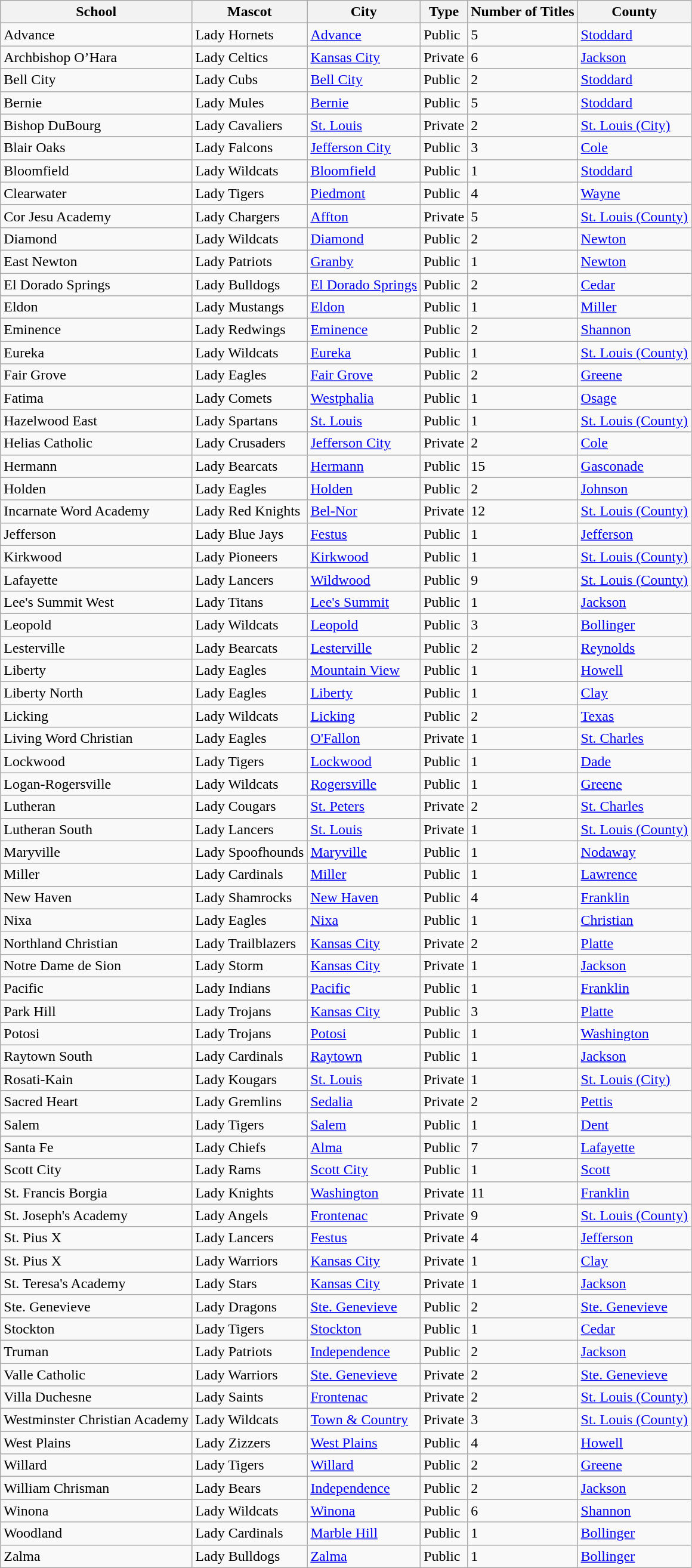<table class="wikitable sortable" font=90%">
<tr>
<th><strong>School</strong></th>
<th><strong>Mascot</strong></th>
<th><strong>City</strong></th>
<th><strong>Type</strong></th>
<th><strong>Number of Titles</strong></th>
<th><strong>County</strong></th>
</tr>
<tr>
<td>Advance</td>
<td>Lady Hornets</td>
<td><a href='#'>Advance</a></td>
<td>Public</td>
<td>5</td>
<td><a href='#'>Stoddard</a></td>
</tr>
<tr>
<td>Archbishop O’Hara</td>
<td>Lady Celtics</td>
<td><a href='#'>Kansas City</a></td>
<td>Private</td>
<td>6</td>
<td><a href='#'>Jackson</a></td>
</tr>
<tr>
<td>Bell City</td>
<td>Lady Cubs</td>
<td><a href='#'>Bell City</a></td>
<td>Public</td>
<td>2</td>
<td><a href='#'>Stoddard</a></td>
</tr>
<tr>
<td>Bernie</td>
<td>Lady Mules</td>
<td><a href='#'>Bernie</a></td>
<td>Public</td>
<td>5</td>
<td><a href='#'>Stoddard</a></td>
</tr>
<tr>
<td>Bishop DuBourg</td>
<td>Lady Cavaliers</td>
<td><a href='#'>St. Louis</a></td>
<td>Private</td>
<td>2</td>
<td><a href='#'>St. Louis (City)</a></td>
</tr>
<tr>
<td>Blair Oaks</td>
<td>Lady Falcons</td>
<td><a href='#'>Jefferson City</a></td>
<td>Public</td>
<td>3</td>
<td><a href='#'>Cole</a></td>
</tr>
<tr>
<td>Bloomfield</td>
<td>Lady Wildcats</td>
<td><a href='#'>Bloomfield</a></td>
<td>Public</td>
<td>1</td>
<td><a href='#'>Stoddard</a></td>
</tr>
<tr>
<td>Clearwater</td>
<td>Lady Tigers</td>
<td><a href='#'>Piedmont</a></td>
<td>Public</td>
<td>4</td>
<td><a href='#'>Wayne</a></td>
</tr>
<tr>
<td>Cor Jesu Academy</td>
<td>Lady Chargers</td>
<td><a href='#'>Affton</a></td>
<td>Private</td>
<td>5</td>
<td><a href='#'>St. Louis (County)</a></td>
</tr>
<tr>
<td>Diamond</td>
<td>Lady Wildcats</td>
<td><a href='#'>Diamond</a></td>
<td>Public</td>
<td>2</td>
<td><a href='#'>Newton</a></td>
</tr>
<tr>
<td>East Newton</td>
<td>Lady Patriots</td>
<td><a href='#'>Granby</a></td>
<td>Public</td>
<td>1</td>
<td><a href='#'>Newton</a></td>
</tr>
<tr>
<td>El Dorado Springs</td>
<td>Lady Bulldogs</td>
<td><a href='#'>El Dorado Springs</a></td>
<td>Public</td>
<td>2</td>
<td><a href='#'>Cedar</a></td>
</tr>
<tr>
<td>Eldon</td>
<td>Lady Mustangs</td>
<td><a href='#'>Eldon</a></td>
<td>Public</td>
<td>1</td>
<td><a href='#'>Miller</a></td>
</tr>
<tr>
<td>Eminence</td>
<td>Lady Redwings</td>
<td><a href='#'>Eminence</a></td>
<td>Public</td>
<td>2</td>
<td><a href='#'>Shannon</a></td>
</tr>
<tr>
<td>Eureka</td>
<td>Lady Wildcats</td>
<td><a href='#'>Eureka</a></td>
<td>Public</td>
<td>1</td>
<td><a href='#'>St. Louis (County)</a></td>
</tr>
<tr>
<td>Fair Grove</td>
<td>Lady Eagles</td>
<td><a href='#'>Fair Grove</a></td>
<td>Public</td>
<td>2</td>
<td><a href='#'>Greene</a></td>
</tr>
<tr>
<td>Fatima</td>
<td>Lady Comets</td>
<td><a href='#'>Westphalia</a></td>
<td>Public</td>
<td>1</td>
<td><a href='#'>Osage</a></td>
</tr>
<tr>
<td>Hazelwood East</td>
<td>Lady Spartans</td>
<td><a href='#'>St. Louis</a></td>
<td>Public</td>
<td>1</td>
<td><a href='#'>St. Louis (County)</a></td>
</tr>
<tr>
<td>Helias Catholic</td>
<td>Lady Crusaders</td>
<td><a href='#'>Jefferson City</a></td>
<td>Private</td>
<td>2</td>
<td><a href='#'>Cole</a></td>
</tr>
<tr>
<td>Hermann</td>
<td>Lady Bearcats</td>
<td><a href='#'>Hermann</a></td>
<td>Public</td>
<td>15</td>
<td><a href='#'>Gasconade</a></td>
</tr>
<tr>
<td>Holden</td>
<td>Lady Eagles</td>
<td><a href='#'>Holden</a></td>
<td>Public</td>
<td>2</td>
<td><a href='#'>Johnson</a></td>
</tr>
<tr>
<td>Incarnate Word Academy</td>
<td>Lady Red Knights</td>
<td><a href='#'>Bel-Nor</a></td>
<td>Private</td>
<td>12</td>
<td><a href='#'>St. Louis (County)</a></td>
</tr>
<tr>
<td>Jefferson</td>
<td>Lady Blue Jays</td>
<td><a href='#'>Festus</a></td>
<td>Public</td>
<td>1</td>
<td><a href='#'>Jefferson</a></td>
</tr>
<tr>
<td>Kirkwood</td>
<td>Lady Pioneers</td>
<td><a href='#'>Kirkwood</a></td>
<td>Public</td>
<td>1</td>
<td><a href='#'>St. Louis (County)</a></td>
</tr>
<tr>
<td>Lafayette</td>
<td>Lady Lancers</td>
<td><a href='#'>Wildwood</a></td>
<td>Public</td>
<td>9</td>
<td><a href='#'>St. Louis (County)</a></td>
</tr>
<tr>
<td>Lee's Summit West</td>
<td>Lady Titans</td>
<td><a href='#'>Lee's Summit</a></td>
<td>Public</td>
<td>1</td>
<td><a href='#'>Jackson</a></td>
</tr>
<tr>
<td>Leopold</td>
<td>Lady Wildcats</td>
<td><a href='#'>Leopold</a></td>
<td>Public</td>
<td>3</td>
<td><a href='#'>Bollinger</a></td>
</tr>
<tr>
<td>Lesterville</td>
<td>Lady Bearcats</td>
<td><a href='#'>Lesterville</a></td>
<td>Public</td>
<td>2</td>
<td><a href='#'>Reynolds</a></td>
</tr>
<tr>
<td>Liberty</td>
<td>Lady Eagles</td>
<td><a href='#'>Mountain View</a></td>
<td>Public</td>
<td>1</td>
<td><a href='#'>Howell</a></td>
</tr>
<tr>
<td>Liberty North</td>
<td>Lady Eagles</td>
<td><a href='#'>Liberty</a></td>
<td>Public</td>
<td>1</td>
<td><a href='#'>Clay</a></td>
</tr>
<tr>
<td>Licking</td>
<td>Lady Wildcats</td>
<td><a href='#'>Licking</a></td>
<td>Public</td>
<td>2</td>
<td><a href='#'>Texas</a></td>
</tr>
<tr>
<td>Living Word Christian</td>
<td>Lady Eagles</td>
<td><a href='#'>O'Fallon</a></td>
<td>Private</td>
<td>1</td>
<td><a href='#'>St. Charles</a></td>
</tr>
<tr>
<td>Lockwood</td>
<td>Lady Tigers</td>
<td><a href='#'>Lockwood</a></td>
<td>Public</td>
<td>1</td>
<td><a href='#'>Dade</a></td>
</tr>
<tr>
<td>Logan-Rogersville</td>
<td>Lady Wildcats</td>
<td><a href='#'>Rogersville</a></td>
<td>Public</td>
<td>1</td>
<td><a href='#'>Greene</a></td>
</tr>
<tr>
<td>Lutheran</td>
<td>Lady Cougars</td>
<td><a href='#'>St. Peters</a></td>
<td>Private</td>
<td>2</td>
<td><a href='#'>St. Charles</a></td>
</tr>
<tr>
<td>Lutheran South</td>
<td>Lady Lancers</td>
<td><a href='#'>St. Louis</a></td>
<td>Private</td>
<td>1</td>
<td><a href='#'>St. Louis (County)</a></td>
</tr>
<tr>
<td>Maryville</td>
<td>Lady Spoofhounds</td>
<td><a href='#'>Maryville</a></td>
<td>Public</td>
<td>1</td>
<td><a href='#'>Nodaway</a></td>
</tr>
<tr>
<td>Miller</td>
<td>Lady Cardinals</td>
<td><a href='#'>Miller</a></td>
<td>Public</td>
<td>1</td>
<td><a href='#'>Lawrence</a></td>
</tr>
<tr>
<td>New Haven</td>
<td>Lady Shamrocks</td>
<td><a href='#'>New Haven</a></td>
<td>Public</td>
<td>4</td>
<td><a href='#'>Franklin</a></td>
</tr>
<tr>
<td>Nixa</td>
<td>Lady Eagles</td>
<td><a href='#'>Nixa</a></td>
<td>Public</td>
<td>1</td>
<td><a href='#'>Christian</a></td>
</tr>
<tr>
<td>Northland Christian</td>
<td>Lady Trailblazers</td>
<td><a href='#'>Kansas City</a></td>
<td>Private</td>
<td>2</td>
<td><a href='#'>Platte</a></td>
</tr>
<tr>
<td>Notre Dame de Sion</td>
<td>Lady Storm</td>
<td><a href='#'>Kansas City</a></td>
<td>Private</td>
<td>1</td>
<td><a href='#'>Jackson</a></td>
</tr>
<tr>
<td>Pacific</td>
<td>Lady Indians</td>
<td><a href='#'>Pacific</a></td>
<td>Public</td>
<td>1</td>
<td><a href='#'>Franklin</a></td>
</tr>
<tr>
<td>Park Hill</td>
<td>Lady Trojans</td>
<td><a href='#'>Kansas City</a></td>
<td>Public</td>
<td>3</td>
<td><a href='#'>Platte</a></td>
</tr>
<tr>
<td>Potosi</td>
<td>Lady Trojans</td>
<td><a href='#'>Potosi</a></td>
<td>Public</td>
<td>1</td>
<td><a href='#'>Washington</a></td>
</tr>
<tr>
<td>Raytown South</td>
<td>Lady Cardinals</td>
<td><a href='#'>Raytown</a></td>
<td>Public</td>
<td>1</td>
<td><a href='#'>Jackson</a></td>
</tr>
<tr>
<td>Rosati-Kain</td>
<td>Lady Kougars</td>
<td><a href='#'>St. Louis</a></td>
<td>Private</td>
<td>1</td>
<td><a href='#'>St. Louis (City)</a></td>
</tr>
<tr>
<td>Sacred Heart</td>
<td>Lady Gremlins</td>
<td><a href='#'>Sedalia</a></td>
<td>Private</td>
<td>2</td>
<td><a href='#'>Pettis</a></td>
</tr>
<tr>
<td>Salem</td>
<td>Lady Tigers</td>
<td><a href='#'>Salem</a></td>
<td>Public</td>
<td>1</td>
<td><a href='#'>Dent</a></td>
</tr>
<tr>
<td>Santa Fe</td>
<td>Lady Chiefs</td>
<td><a href='#'>Alma</a></td>
<td>Public</td>
<td>7</td>
<td><a href='#'>Lafayette</a></td>
</tr>
<tr>
<td>Scott City</td>
<td>Lady Rams</td>
<td><a href='#'>Scott City</a></td>
<td>Public</td>
<td>1</td>
<td><a href='#'>Scott</a></td>
</tr>
<tr>
<td>St. Francis Borgia</td>
<td>Lady Knights</td>
<td><a href='#'>Washington</a></td>
<td>Private</td>
<td>11</td>
<td><a href='#'>Franklin</a></td>
</tr>
<tr>
<td>St. Joseph's Academy</td>
<td>Lady Angels</td>
<td><a href='#'>Frontenac</a></td>
<td>Private</td>
<td>9</td>
<td><a href='#'>St. Louis (County)</a></td>
</tr>
<tr>
<td>St. Pius X</td>
<td>Lady Lancers</td>
<td><a href='#'>Festus</a></td>
<td>Private</td>
<td>4</td>
<td><a href='#'>Jefferson</a></td>
</tr>
<tr>
<td>St. Pius X</td>
<td>Lady Warriors</td>
<td><a href='#'>Kansas City</a></td>
<td>Private</td>
<td>1</td>
<td><a href='#'>Clay</a></td>
</tr>
<tr>
<td>St. Teresa's Academy</td>
<td>Lady Stars</td>
<td><a href='#'>Kansas City</a></td>
<td>Private</td>
<td>1</td>
<td><a href='#'>Jackson</a></td>
</tr>
<tr>
<td>Ste. Genevieve</td>
<td>Lady Dragons</td>
<td><a href='#'>Ste. Genevieve</a></td>
<td>Public</td>
<td>2</td>
<td><a href='#'>Ste. Genevieve</a></td>
</tr>
<tr>
<td>Stockton</td>
<td>Lady Tigers</td>
<td><a href='#'>Stockton</a></td>
<td>Public</td>
<td>1</td>
<td><a href='#'>Cedar</a></td>
</tr>
<tr>
<td>Truman</td>
<td>Lady Patriots</td>
<td><a href='#'>Independence</a></td>
<td>Public</td>
<td>2</td>
<td><a href='#'>Jackson</a></td>
</tr>
<tr>
<td>Valle Catholic</td>
<td>Lady Warriors</td>
<td><a href='#'>Ste. Genevieve</a></td>
<td>Private</td>
<td>2</td>
<td><a href='#'>Ste. Genevieve</a></td>
</tr>
<tr>
<td>Villa Duchesne</td>
<td>Lady Saints</td>
<td><a href='#'>Frontenac</a></td>
<td>Private</td>
<td>2</td>
<td><a href='#'>St. Louis (County)</a></td>
</tr>
<tr>
<td>Westminster Christian Academy</td>
<td>Lady Wildcats</td>
<td><a href='#'>Town & Country</a></td>
<td>Private</td>
<td>3</td>
<td><a href='#'>St. Louis (County)</a></td>
</tr>
<tr>
<td>West Plains</td>
<td>Lady Zizzers</td>
<td><a href='#'>West Plains</a></td>
<td>Public</td>
<td>4</td>
<td><a href='#'>Howell</a></td>
</tr>
<tr>
<td>Willard</td>
<td>Lady Tigers</td>
<td><a href='#'>Willard</a></td>
<td>Public</td>
<td>2</td>
<td><a href='#'>Greene</a></td>
</tr>
<tr>
<td>William Chrisman</td>
<td>Lady Bears</td>
<td><a href='#'>Independence</a></td>
<td>Public</td>
<td>2</td>
<td><a href='#'>Jackson</a></td>
</tr>
<tr>
<td>Winona</td>
<td>Lady Wildcats</td>
<td><a href='#'>Winona</a></td>
<td>Public</td>
<td>6</td>
<td><a href='#'>Shannon</a></td>
</tr>
<tr>
<td>Woodland</td>
<td>Lady Cardinals</td>
<td><a href='#'>Marble Hill</a></td>
<td>Public</td>
<td>1</td>
<td><a href='#'>Bollinger</a></td>
</tr>
<tr>
<td>Zalma</td>
<td>Lady Bulldogs</td>
<td><a href='#'>Zalma</a></td>
<td>Public</td>
<td>1</td>
<td><a href='#'>Bollinger</a></td>
</tr>
</table>
